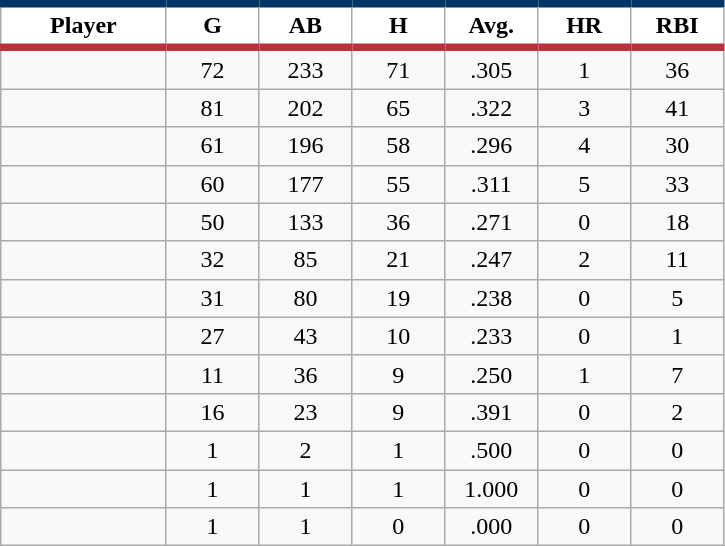<table class="wikitable sortable">
<tr>
<th style="background:#FFFFFF; border-top:#023465 5px solid; border-bottom:#ba313c 5px solid;" width="16%">Player</th>
<th style="background:#FFFFFF; border-top:#023465 5px solid; border-bottom:#ba313c 5px solid;" width="9%">G</th>
<th style="background:#FFFFFF; border-top:#023465 5px solid; border-bottom:#ba313c 5px solid;" width="9%">AB</th>
<th style="background:#FFFFFF; border-top:#023465 5px solid; border-bottom:#ba313c 5px solid;" width="9%">H</th>
<th style="background:#FFFFFF; border-top:#023465 5px solid; border-bottom:#ba313c 5px solid;" width="9%">Avg.</th>
<th style="background:#FFFFFF; border-top:#023465 5px solid; border-bottom:#ba313c 5px solid;" width="9%">HR</th>
<th style="background:#FFFFFF; border-top:#023465 5px solid; border-bottom:#ba313c 5px solid;" width="9%">RBI</th>
</tr>
<tr align="center">
<td></td>
<td>72</td>
<td>233</td>
<td>71</td>
<td>.305</td>
<td>1</td>
<td>36</td>
</tr>
<tr align="center">
<td></td>
<td>81</td>
<td>202</td>
<td>65</td>
<td>.322</td>
<td>3</td>
<td>41</td>
</tr>
<tr align="center">
<td></td>
<td>61</td>
<td>196</td>
<td>58</td>
<td>.296</td>
<td>4</td>
<td>30</td>
</tr>
<tr align="center">
<td></td>
<td>60</td>
<td>177</td>
<td>55</td>
<td>.311</td>
<td>5</td>
<td>33</td>
</tr>
<tr align="center">
<td></td>
<td>50</td>
<td>133</td>
<td>36</td>
<td>.271</td>
<td>0</td>
<td>18</td>
</tr>
<tr align="center">
<td></td>
<td>32</td>
<td>85</td>
<td>21</td>
<td>.247</td>
<td>2</td>
<td>11</td>
</tr>
<tr align="center">
<td></td>
<td>31</td>
<td>80</td>
<td>19</td>
<td>.238</td>
<td>0</td>
<td>5</td>
</tr>
<tr align="center">
<td></td>
<td>27</td>
<td>43</td>
<td>10</td>
<td>.233</td>
<td>0</td>
<td>1</td>
</tr>
<tr align="center">
<td></td>
<td>11</td>
<td>36</td>
<td>9</td>
<td>.250</td>
<td>1</td>
<td>7</td>
</tr>
<tr align="center">
<td></td>
<td>16</td>
<td>23</td>
<td>9</td>
<td>.391</td>
<td>0</td>
<td>2</td>
</tr>
<tr align="center">
<td></td>
<td>1</td>
<td>2</td>
<td>1</td>
<td>.500</td>
<td>0</td>
<td>0</td>
</tr>
<tr align="center">
<td></td>
<td>1</td>
<td>1</td>
<td>1</td>
<td>1.000</td>
<td>0</td>
<td>0</td>
</tr>
<tr align="center">
<td></td>
<td>1</td>
<td>1</td>
<td>0</td>
<td>.000</td>
<td>0</td>
<td>0</td>
</tr>
</table>
